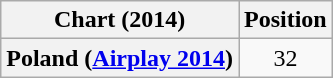<table class="wikitable sortable plainrowheaders">
<tr>
<th>Chart (2014)</th>
<th>Position</th>
</tr>
<tr>
<th scope="row">Poland (<a href='#'>Airplay 2014</a>)</th>
<td align="center">32</td>
</tr>
</table>
